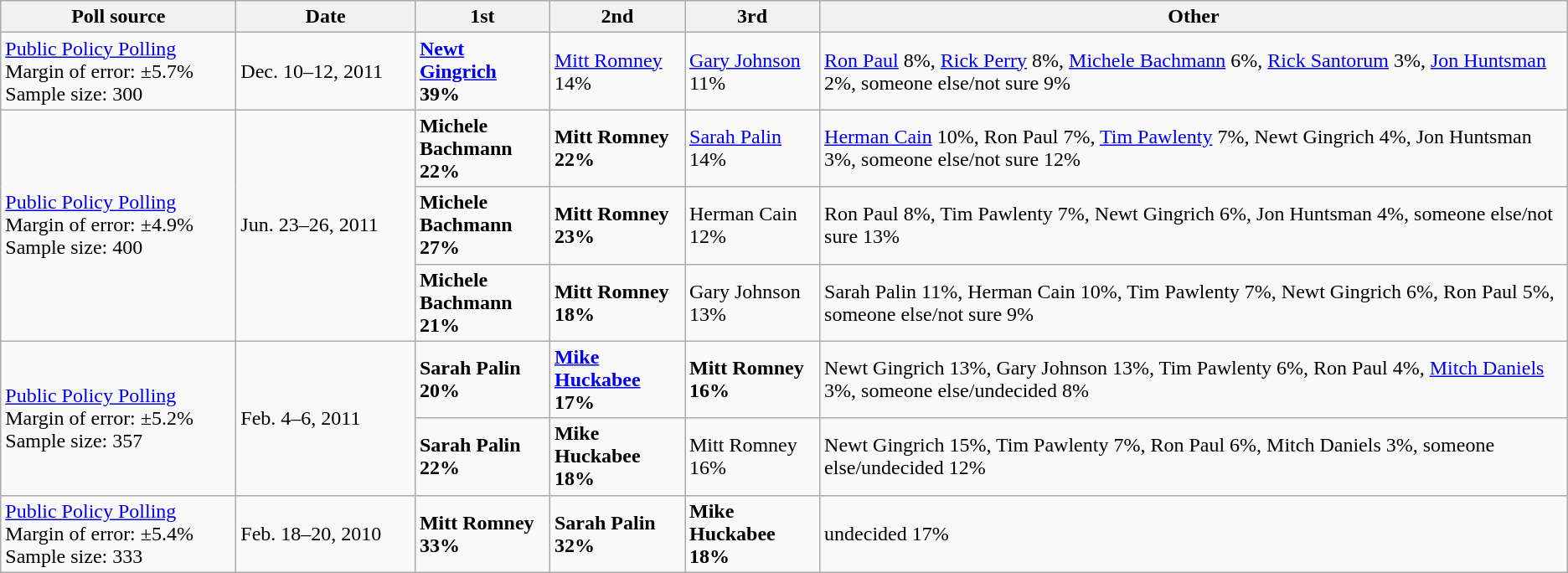<table class="wikitable">
<tr>
<th style="width:180px;">Poll source</th>
<th style="width:135px;">Date</th>
<th style="width:100px;">1st</th>
<th style="width:100px;">2nd</th>
<th style="width:100px;">3rd</th>
<th>Other</th>
</tr>
<tr>
<td><a href='#'>Public Policy Polling</a><br>Margin of error: ±5.7%
<br>Sample size: 300</td>
<td>Dec. 10–12, 2011</td>
<td><strong><a href='#'>Newt Gingrich</a> <br>39%</strong></td>
<td><a href='#'>Mitt Romney</a> <br>14%</td>
<td><a href='#'>Gary Johnson</a> <br>11%</td>
<td><a href='#'>Ron Paul</a> 8%, <a href='#'>Rick Perry</a> 8%, <a href='#'>Michele Bachmann</a> 6%, <a href='#'>Rick Santorum</a> 3%, <a href='#'>Jon Huntsman</a> 2%, someone else/not sure 9%</td>
</tr>
<tr>
<td rowspan=3><a href='#'>Public Policy Polling</a><br>Margin of error: ±4.9%
<br>Sample size: 400</td>
<td rowspan=3>Jun. 23–26, 2011</td>
<td><strong>Michele Bachmann<br>22%</strong></td>
<td><strong>Mitt Romney<br>22%</strong></td>
<td><a href='#'>Sarah Palin</a><br>14%</td>
<td><a href='#'>Herman Cain</a> 10%, Ron Paul 7%, <a href='#'>Tim Pawlenty</a> 7%, Newt Gingrich 4%, Jon Huntsman 3%, someone else/not sure 12%</td>
</tr>
<tr>
<td><strong>Michele Bachmann<br>27%</strong></td>
<td><strong>Mitt Romney<br>23%</strong></td>
<td>Herman Cain<br>12%</td>
<td>Ron Paul 8%, Tim Pawlenty 7%, Newt Gingrich 6%, Jon Huntsman 4%, someone else/not sure 13%</td>
</tr>
<tr>
<td><strong>Michele Bachmann<br>21%</strong></td>
<td><strong>Mitt Romney<br>18%</strong></td>
<td>Gary Johnson<br>13%</td>
<td>Sarah Palin 11%, Herman Cain 10%, Tim Pawlenty 7%, Newt Gingrich 6%, Ron Paul 5%, someone else/not sure 9%</td>
</tr>
<tr>
<td rowspan=2><a href='#'>Public Policy Polling</a><br>Margin of error: ±5.2%
<br>Sample size: 357</td>
<td rowspan=2>Feb. 4–6, 2011</td>
<td><strong>Sarah Palin<br>20%</strong></td>
<td><strong><a href='#'>Mike Huckabee</a><br>17%</strong></td>
<td><strong>Mitt Romney<br>16%</strong></td>
<td>Newt Gingrich 13%, Gary Johnson 13%, Tim Pawlenty 6%, Ron Paul 4%, <a href='#'>Mitch Daniels</a> 3%, someone else/undecided 8%</td>
</tr>
<tr>
<td><strong>Sarah Palin<br>22%</strong></td>
<td><strong>Mike Huckabee<br>18%</strong></td>
<td>Mitt Romney<br>16%</td>
<td>Newt Gingrich 15%, Tim Pawlenty 7%, Ron Paul 6%, Mitch Daniels 3%, someone else/undecided 12%</td>
</tr>
<tr>
<td><a href='#'>Public Policy Polling</a><br>Margin of error: ±5.4%
<br>Sample size: 333</td>
<td>Feb. 18–20, 2010</td>
<td><strong>Mitt Romney<br>33%</strong></td>
<td><strong>Sarah Palin<br>32%</strong></td>
<td><strong>Mike Huckabee<br>18%</strong></td>
<td>undecided 17%</td>
</tr>
</table>
